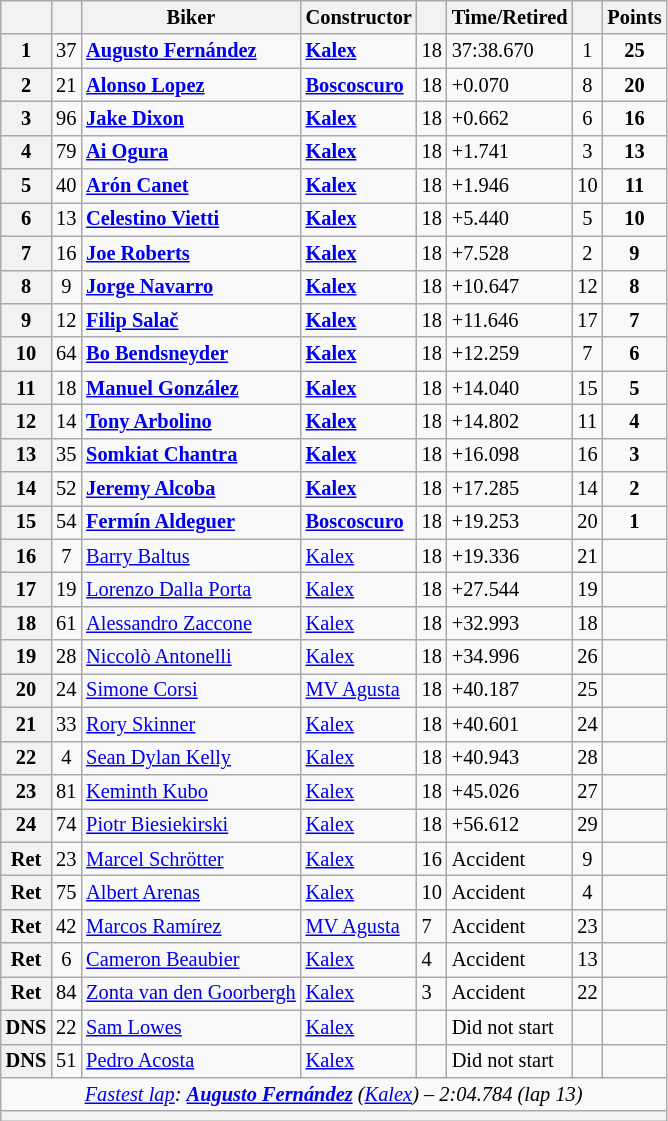<table class="wikitable sortable" style="font-size: 85%;">
<tr>
<th scope="col"></th>
<th scope="col"></th>
<th scope="col">Biker</th>
<th scope="col">Constructor</th>
<th scope="col" class="unsortable"></th>
<th scope="col" class="unsortable">Time/Retired</th>
<th scope="col"></th>
<th scope="col">Points</th>
</tr>
<tr>
<th scope="row">1</th>
<td align="center">37</td>
<td> <strong><a href='#'>Augusto Fernández</a></strong></td>
<td><strong><a href='#'>Kalex</a></strong></td>
<td>18</td>
<td>37:38.670</td>
<td align="center">1</td>
<td align="center"><strong>25</strong></td>
</tr>
<tr>
<th scope="row">2</th>
<td align="center">21</td>
<td> <strong><a href='#'>Alonso Lopez</a></strong></td>
<td><strong><a href='#'>Boscoscuro</a></strong></td>
<td>18</td>
<td>+0.070</td>
<td align="center">8</td>
<td align="center"><strong>20</strong></td>
</tr>
<tr>
<th scope="row">3</th>
<td align="center">96</td>
<td> <strong><a href='#'>Jake Dixon</a></strong></td>
<td><strong><a href='#'>Kalex</a></strong></td>
<td>18</td>
<td>+0.662</td>
<td align="center">6</td>
<td align="center"><strong>16</strong></td>
</tr>
<tr>
<th scope="row">4</th>
<td align="center">79</td>
<td> <strong><a href='#'>Ai Ogura</a></strong></td>
<td><strong><a href='#'>Kalex</a></strong></td>
<td>18</td>
<td>+1.741</td>
<td align="center">3</td>
<td align="center"><strong>13</strong></td>
</tr>
<tr>
<th scope="row">5</th>
<td align="center">40</td>
<td> <strong><a href='#'>Arón Canet</a></strong></td>
<td><strong><a href='#'>Kalex</a></strong></td>
<td>18</td>
<td>+1.946</td>
<td align="center">10</td>
<td align="center"><strong>11</strong></td>
</tr>
<tr>
<th scope="row">6</th>
<td align="center">13</td>
<td> <strong><a href='#'>Celestino Vietti</a></strong></td>
<td><strong><a href='#'>Kalex</a></strong></td>
<td>18</td>
<td>+5.440</td>
<td align="center">5</td>
<td align="center"><strong>10</strong></td>
</tr>
<tr>
<th scope="row">7</th>
<td align="center">16</td>
<td> <strong><a href='#'>Joe Roberts</a></strong></td>
<td><strong><a href='#'>Kalex</a></strong></td>
<td>18</td>
<td>+7.528</td>
<td align="center">2</td>
<td align="center"><strong>9</strong></td>
</tr>
<tr>
<th scope="row">8</th>
<td align="center">9</td>
<td> <strong><a href='#'>Jorge Navarro</a></strong></td>
<td><strong><a href='#'>Kalex</a></strong></td>
<td>18</td>
<td>+10.647</td>
<td align="center">12</td>
<td align="center"><strong>8</strong></td>
</tr>
<tr>
<th scope="row">9</th>
<td align="center">12</td>
<td> <strong><a href='#'>Filip Salač</a></strong></td>
<td><strong><a href='#'>Kalex</a></strong></td>
<td>18</td>
<td>+11.646</td>
<td align="center">17</td>
<td align="center"><strong>7</strong></td>
</tr>
<tr>
<th scope="row">10</th>
<td align="center">64</td>
<td> <strong><a href='#'>Bo Bendsneyder</a></strong></td>
<td><strong><a href='#'>Kalex</a></strong></td>
<td>18</td>
<td>+12.259</td>
<td align="center">7</td>
<td align="center"><strong>6</strong></td>
</tr>
<tr>
<th scope="row">11</th>
<td align="center">18</td>
<td> <strong><a href='#'>Manuel González</a></strong></td>
<td><strong><a href='#'>Kalex</a></strong></td>
<td>18</td>
<td>+14.040</td>
<td align="center">15</td>
<td align="center"><strong>5</strong></td>
</tr>
<tr>
<th scope="row">12</th>
<td align="center">14</td>
<td> <strong><a href='#'>Tony Arbolino</a></strong></td>
<td><strong><a href='#'>Kalex</a></strong></td>
<td>18</td>
<td>+14.802</td>
<td align="center">11</td>
<td align="center"><strong>4</strong></td>
</tr>
<tr>
<th scope="row">13</th>
<td align="center">35</td>
<td> <strong><a href='#'>Somkiat Chantra</a></strong></td>
<td><strong><a href='#'>Kalex</a></strong></td>
<td>18</td>
<td>+16.098</td>
<td align="center">16</td>
<td align="center"><strong>3</strong></td>
</tr>
<tr>
<th scope="row">14</th>
<td align="center">52</td>
<td> <strong><a href='#'>Jeremy Alcoba</a></strong></td>
<td><strong><a href='#'>Kalex</a></strong></td>
<td>18</td>
<td>+17.285</td>
<td align="center">14</td>
<td align="center"><strong>2</strong></td>
</tr>
<tr>
<th scope="row">15</th>
<td align="center">54</td>
<td> <strong><a href='#'>Fermín Aldeguer</a></strong></td>
<td><strong><a href='#'>Boscoscuro</a></strong></td>
<td>18</td>
<td>+19.253</td>
<td align="center">20</td>
<td align="center"><strong>1</strong></td>
</tr>
<tr>
<th scope="row">16</th>
<td align="center">7</td>
<td> <a href='#'>Barry Baltus</a></td>
<td><a href='#'>Kalex</a></td>
<td>18</td>
<td>+19.336</td>
<td align="center">21</td>
<td align="center"></td>
</tr>
<tr>
<th scope="row">17</th>
<td align="center">19</td>
<td> <a href='#'>Lorenzo Dalla Porta</a></td>
<td><a href='#'>Kalex</a></td>
<td>18</td>
<td>+27.544</td>
<td align="center">19</td>
<td align="center"></td>
</tr>
<tr>
<th scope="row">18</th>
<td align="center">61</td>
<td> <a href='#'>Alessandro Zaccone</a></td>
<td><a href='#'>Kalex</a></td>
<td>18</td>
<td>+32.993</td>
<td align="center">18</td>
<td align="center"></td>
</tr>
<tr>
<th scope="row">19</th>
<td align="center">28</td>
<td> <a href='#'>Niccolò Antonelli</a></td>
<td><a href='#'>Kalex</a></td>
<td>18</td>
<td>+34.996</td>
<td align="center">26</td>
<td align="center"></td>
</tr>
<tr>
<th scope="row">20</th>
<td align="center">24</td>
<td> <a href='#'>Simone Corsi</a></td>
<td><a href='#'>MV Agusta</a></td>
<td>18</td>
<td>+40.187</td>
<td align="center">25</td>
<td align="center"></td>
</tr>
<tr>
<th scope="row">21</th>
<td align="center">33</td>
<td> <a href='#'>Rory Skinner</a></td>
<td><a href='#'>Kalex</a></td>
<td>18</td>
<td>+40.601</td>
<td align="center">24</td>
<td align="center"></td>
</tr>
<tr>
<th scope="row">22</th>
<td align="center">4</td>
<td> <a href='#'>Sean Dylan Kelly</a></td>
<td><a href='#'>Kalex</a></td>
<td>18</td>
<td>+40.943</td>
<td align="center">28</td>
<td align="center"></td>
</tr>
<tr>
<th scope="row">23</th>
<td align="center">81</td>
<td> <a href='#'>Keminth Kubo</a></td>
<td><a href='#'>Kalex</a></td>
<td>18</td>
<td>+45.026</td>
<td align="center">27</td>
<td></td>
</tr>
<tr>
<th scope="row">24</th>
<td align="center">74</td>
<td> <a href='#'>Piotr Biesiekirski</a></td>
<td><a href='#'>Kalex</a></td>
<td>18</td>
<td>+56.612</td>
<td align="center">29</td>
<td align="center"></td>
</tr>
<tr>
<th scope="row">Ret</th>
<td align="center">23</td>
<td> <a href='#'>Marcel Schrötter</a></td>
<td><a href='#'>Kalex</a></td>
<td>16</td>
<td>Accident</td>
<td align="center">9</td>
<td></td>
</tr>
<tr>
<th scope="row">Ret</th>
<td align="center">75</td>
<td> <a href='#'>Albert Arenas</a></td>
<td><a href='#'>Kalex</a></td>
<td>10</td>
<td>Accident</td>
<td align="center">4</td>
<td align="center"></td>
</tr>
<tr>
<th scope="row">Ret</th>
<td align="center">42</td>
<td> <a href='#'>Marcos Ramírez</a></td>
<td><a href='#'>MV Agusta</a></td>
<td>7</td>
<td>Accident</td>
<td align="center">23</td>
<td></td>
</tr>
<tr>
<th scope="row">Ret</th>
<td align="center">6</td>
<td> <a href='#'>Cameron Beaubier</a></td>
<td><a href='#'>Kalex</a></td>
<td>4</td>
<td>Accident</td>
<td align="center">13</td>
<td></td>
</tr>
<tr>
<th scope="row">Ret</th>
<td align="center">84</td>
<td> <a href='#'>Zonta van den Goorbergh</a></td>
<td><a href='#'>Kalex</a></td>
<td>3</td>
<td>Accident</td>
<td align="center">22</td>
<td></td>
</tr>
<tr>
<th scope="row">DNS</th>
<td align="center">22</td>
<td> <a href='#'>Sam Lowes</a></td>
<td><a href='#'>Kalex</a></td>
<td></td>
<td>Did not start</td>
<td align="center"></td>
<td></td>
</tr>
<tr>
<th scope="row">DNS</th>
<td align="center">51</td>
<td> <a href='#'>Pedro Acosta</a></td>
<td><a href='#'>Kalex</a></td>
<td></td>
<td>Did not start</td>
<td align="center"></td>
<td></td>
</tr>
<tr class="sortbottom">
<td colspan="8" style="text-align:center"><em><a href='#'>Fastest lap</a>:  <strong><a href='#'>Augusto Fernández</a></strong> (<a href='#'>Kalex</a>) – 2:04.784 (lap 13)</em></td>
</tr>
<tr>
<th colspan=8></th>
</tr>
</table>
